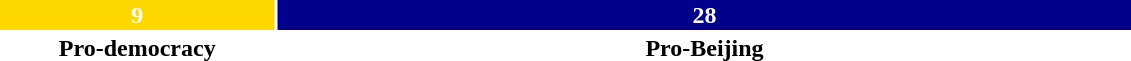<table style="width:60%; text-align:center;">
<tr style="color:white;">
<td style="background:gold; width:24.32%;"><strong>9</strong></td>
<td style="background:darkblue; width:75.68%;"><strong>28</strong></td>
</tr>
<tr>
<td><span><strong>Pro-democracy</strong></span></td>
<td><span><strong>Pro-Beijing</strong></span></td>
</tr>
</table>
